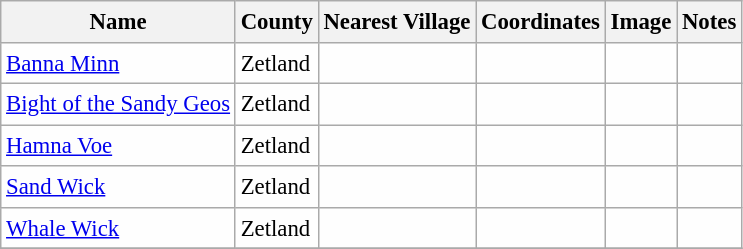<table class="wikitable sortable" style="table-layout:fixed;background-color:#FEFEFE;font-size:95%;padding:0.30em;line-height:1.35em;">
<tr>
<th scope="col">Name</th>
<th scope="col">County</th>
<th scope="col">Nearest Village</th>
<th scope="col" data-sort-type="number">Coordinates</th>
<th scope="col">Image</th>
<th scope="col">Notes</th>
</tr>
<tr>
<td><a href='#'>Banna Minn</a></td>
<td>Zetland</td>
<td></td>
<td></td>
<td></td>
<td></td>
</tr>
<tr>
<td><a href='#'>Bight of the Sandy Geos</a></td>
<td>Zetland</td>
<td></td>
<td></td>
<td></td>
<td></td>
</tr>
<tr>
<td><a href='#'>Hamna Voe</a></td>
<td>Zetland</td>
<td></td>
<td></td>
<td></td>
</tr>
<tr>
<td><a href='#'>Sand Wick</a></td>
<td>Zetland</td>
<td></td>
<td></td>
<td></td>
<td></td>
</tr>
<tr>
<td><a href='#'>Whale Wick</a></td>
<td>Zetland</td>
<td></td>
<td></td>
<td></td>
<td></td>
</tr>
<tr>
</tr>
</table>
